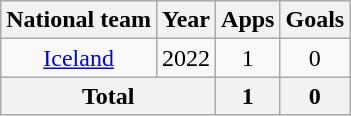<table class=wikitable style="text-align: center">
<tr>
<th>National team</th>
<th>Year</th>
<th>Apps</th>
<th>Goals</th>
</tr>
<tr>
<td rowspan="1"><a href='#'>Iceland</a></td>
<td>2022</td>
<td>1</td>
<td>0</td>
</tr>
<tr>
<th colspan="2">Total</th>
<th>1</th>
<th>0</th>
</tr>
</table>
